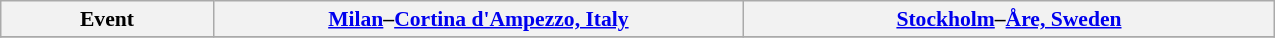<table class="wikitable" style="width: 850px; text-align:center; font-size:90%">
<tr>
<th width="20px">Event</th>
<th width="100px" valign="bottom"> <a href='#'>Milan</a>–<a href='#'>Cortina d'Ampezzo, Italy</a></th>
<th width="100px" valign="bottom"> <a href='#'>Stockholm</a>–<a href='#'>Åre, Sweden</a></th>
</tr>
<tr>
</tr>
</table>
